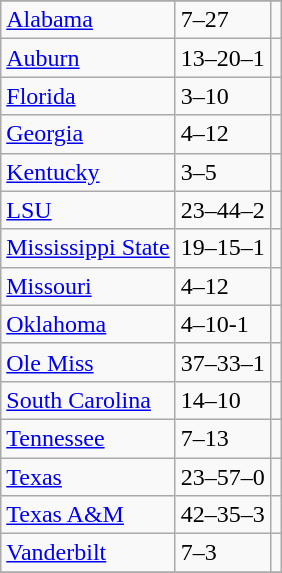<table class="wikitable">
<tr>
</tr>
<tr>
<td><a href='#'>Alabama</a></td>
<td>7–27</td>
<td></td>
</tr>
<tr>
<td><a href='#'>Auburn</a></td>
<td>13–20–1</td>
<td></td>
</tr>
<tr>
<td><a href='#'>Florida</a></td>
<td>3–10</td>
<td></td>
</tr>
<tr>
<td><a href='#'>Georgia</a></td>
<td>4–12</td>
<td></td>
</tr>
<tr>
<td><a href='#'>Kentucky</a></td>
<td>3–5</td>
<td></td>
</tr>
<tr>
<td><a href='#'>LSU</a></td>
<td>23–44–2</td>
<td></td>
</tr>
<tr>
<td><a href='#'>Mississippi State</a></td>
<td>19–15–1</td>
<td></td>
</tr>
<tr>
<td><a href='#'>Missouri</a></td>
<td>4–12</td>
<td></td>
</tr>
<tr>
<td><a href='#'>Oklahoma</a></td>
<td>4–10-1</td>
<td></td>
</tr>
<tr>
<td><a href='#'>Ole Miss</a></td>
<td>37–33–1</td>
<td></td>
</tr>
<tr>
<td><a href='#'>South Carolina</a></td>
<td>14–10</td>
<td></td>
</tr>
<tr>
<td><a href='#'>Tennessee</a></td>
<td>7–13</td>
<td></td>
</tr>
<tr>
<td><a href='#'>Texas</a></td>
<td>23–57–0</td>
<td></td>
</tr>
<tr>
<td><a href='#'>Texas A&M</a></td>
<td>42–35–3</td>
<td></td>
</tr>
<tr>
<td><a href='#'>Vanderbilt</a></td>
<td>7–3</td>
<td></td>
</tr>
<tr>
</tr>
</table>
